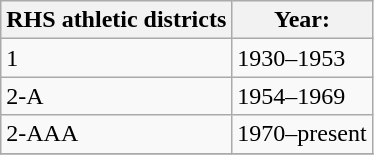<table class="wikitable">
<tr>
<th>RHS athletic districts</th>
<th>Year:</th>
</tr>
<tr>
<td>1</td>
<td>1930–1953</td>
</tr>
<tr>
<td>2-A</td>
<td>1954–1969</td>
</tr>
<tr>
<td>2-AAA</td>
<td>1970–present</td>
</tr>
<tr>
</tr>
</table>
